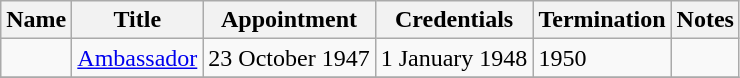<table class="wikitable">
<tr valign="middle">
<th>Name</th>
<th>Title</th>
<th>Appointment</th>
<th>Credentials</th>
<th>Termination</th>
<th>Notes</th>
</tr>
<tr>
<td></td>
<td><a href='#'>Ambassador</a></td>
<td>23 October 1947</td>
<td>1 January 1948</td>
<td>1950</td>
<td></td>
</tr>
<tr>
</tr>
</table>
